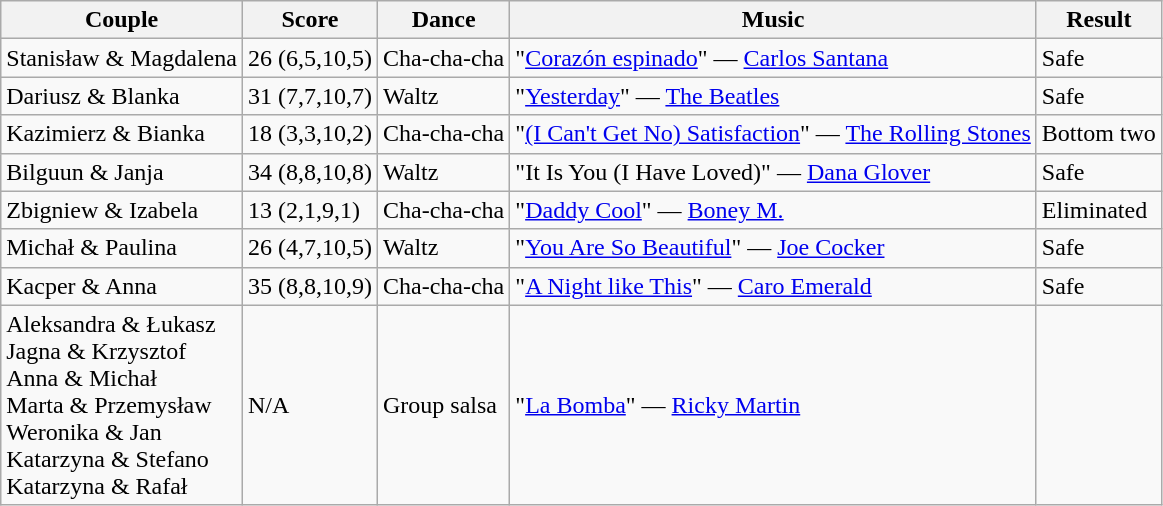<table class="wikitable">
<tr>
<th>Couple</th>
<th>Score</th>
<th>Dance</th>
<th>Music</th>
<th>Result</th>
</tr>
<tr>
<td>Stanisław & Magdalena</td>
<td>26 (6,5,10,5)</td>
<td>Cha-cha-cha</td>
<td>"<a href='#'>Corazón espinado</a>" — <a href='#'>Carlos Santana</a></td>
<td>Safe</td>
</tr>
<tr>
<td>Dariusz & Blanka</td>
<td>31 (7,7,10,7)</td>
<td>Waltz</td>
<td>"<a href='#'>Yesterday</a>" — <a href='#'>The Beatles</a></td>
<td>Safe</td>
</tr>
<tr>
<td>Kazimierz & Bianka</td>
<td>18 (3,3,10,2)</td>
<td>Cha-cha-cha</td>
<td>"<a href='#'>(I Can't Get No) Satisfaction</a>" — <a href='#'>The Rolling Stones</a></td>
<td>Bottom two</td>
</tr>
<tr>
<td>Bilguun & Janja</td>
<td>34 (8,8,10,8)</td>
<td>Waltz</td>
<td>"It Is You (I Have Loved)" — <a href='#'>Dana Glover</a></td>
<td>Safe</td>
</tr>
<tr>
<td>Zbigniew & Izabela</td>
<td>13 (2,1,9,1)</td>
<td>Cha-cha-cha</td>
<td>"<a href='#'>Daddy Cool</a>" — <a href='#'>Boney M.</a></td>
<td>Eliminated</td>
</tr>
<tr>
<td>Michał & Paulina</td>
<td>26 (4,7,10,5)</td>
<td>Waltz</td>
<td>"<a href='#'>You Are So Beautiful</a>" — <a href='#'>Joe Cocker</a></td>
<td>Safe</td>
</tr>
<tr>
<td>Kacper & Anna</td>
<td>35 (8,8,10,9)</td>
<td>Cha-cha-cha</td>
<td>"<a href='#'>A Night like This</a>" — <a href='#'>Caro Emerald</a></td>
<td>Safe</td>
</tr>
<tr>
<td>Aleksandra & Łukasz<br>Jagna & Krzysztof<br>Anna & Michał<br>Marta & Przemysław<br>Weronika & Jan<br>Katarzyna & Stefano<br>Katarzyna & Rafał<br></td>
<td>N/A</td>
<td>Group salsa</td>
<td>"<a href='#'>La Bomba</a>" — <a href='#'>Ricky Martin</a></td>
<td></td>
</tr>
</table>
